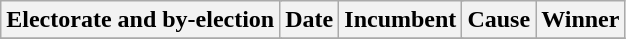<table class="wikitable">
<tr align=center>
<th colspan=2>Electorate and by-election</th>
<th>Date</th>
<th colspan=2>Incumbent</th>
<th>Cause</th>
<th colspan=2>Winner</th>
</tr>
<tr>
</tr>
</table>
